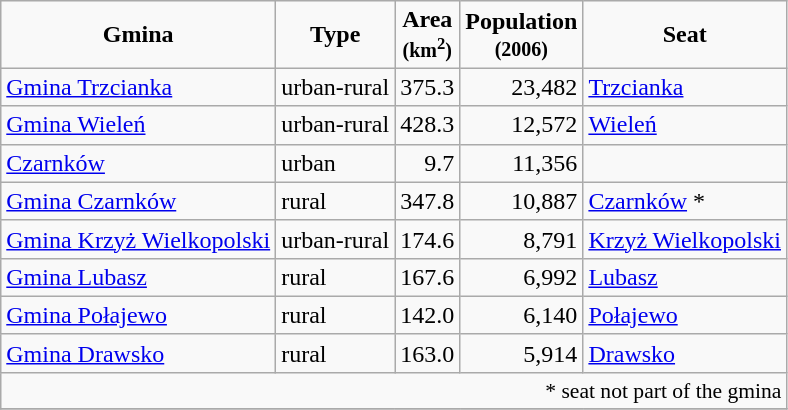<table class="wikitable">
<tr>
<td style="text-align:center;"><strong>Gmina</strong></td>
<td style="text-align:center;"><strong>Type</strong></td>
<td style="text-align:center;"><strong>Area<br><small>(km<sup>2</sup>)</small></strong></td>
<td style="text-align:center;"><strong>Population<br><small>(2006)</small></strong></td>
<td style="text-align:center;"><strong>Seat</strong></td>
</tr>
<tr>
<td><a href='#'>Gmina Trzcianka</a></td>
<td>urban-rural</td>
<td style="text-align:right;">375.3</td>
<td style="text-align:right;">23,482</td>
<td><a href='#'>Trzcianka</a></td>
</tr>
<tr>
<td><a href='#'>Gmina Wieleń</a></td>
<td>urban-rural</td>
<td style="text-align:right;">428.3</td>
<td style="text-align:right;">12,572</td>
<td><a href='#'>Wieleń</a></td>
</tr>
<tr>
<td><a href='#'>Czarnków</a></td>
<td>urban</td>
<td style="text-align:right;">9.7</td>
<td style="text-align:right;">11,356</td>
<td> </td>
</tr>
<tr>
<td><a href='#'>Gmina Czarnków</a></td>
<td>rural</td>
<td style="text-align:right;">347.8</td>
<td style="text-align:right;">10,887</td>
<td><a href='#'>Czarnków</a> *</td>
</tr>
<tr>
<td><a href='#'>Gmina Krzyż Wielkopolski</a></td>
<td>urban-rural</td>
<td style="text-align:right;">174.6</td>
<td style="text-align:right;">8,791</td>
<td><a href='#'>Krzyż Wielkopolski</a></td>
</tr>
<tr>
<td><a href='#'>Gmina Lubasz</a></td>
<td>rural</td>
<td style="text-align:right;">167.6</td>
<td style="text-align:right;">6,992</td>
<td><a href='#'>Lubasz</a></td>
</tr>
<tr>
<td><a href='#'>Gmina Połajewo</a></td>
<td>rural</td>
<td style="text-align:right;">142.0</td>
<td style="text-align:right;">6,140</td>
<td><a href='#'>Połajewo</a></td>
</tr>
<tr>
<td><a href='#'>Gmina Drawsko</a></td>
<td>rural</td>
<td style="text-align:right;">163.0</td>
<td style="text-align:right;">5,914</td>
<td><a href='#'>Drawsko</a></td>
</tr>
<tr>
<td colspan=5 style="text-align:right;font-size:90%">* seat not part of the gmina</td>
</tr>
<tr>
</tr>
</table>
